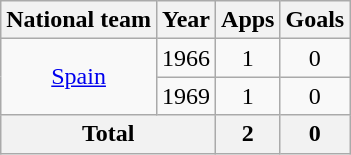<table class="wikitable" style="text-align:center">
<tr>
<th>National team</th>
<th>Year</th>
<th>Apps</th>
<th>Goals</th>
</tr>
<tr>
<td rowspan="2"><a href='#'>Spain</a></td>
<td>1966</td>
<td>1</td>
<td>0</td>
</tr>
<tr>
<td>1969</td>
<td>1</td>
<td>0</td>
</tr>
<tr>
<th colspan="2">Total</th>
<th>2</th>
<th>0</th>
</tr>
</table>
